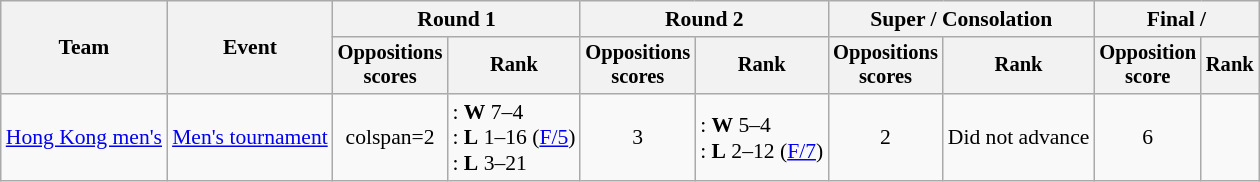<table class=wikitable style="font-size:90%; text-align:center;">
<tr>
<th rowspan=2>Team</th>
<th rowspan=2>Event</th>
<th colspan=2>Round 1</th>
<th colspan=2>Round 2</th>
<th colspan=2>Super / Consolation</th>
<th colspan=2>Final / </th>
</tr>
<tr style=font-size:95%>
<th>Oppositions<br> scores</th>
<th>Rank</th>
<th>Oppositions<br> scores</th>
<th>Rank</th>
<th>Oppositions<br> scores</th>
<th>Rank</th>
<th>Opposition<br> score</th>
<th>Rank</th>
</tr>
<tr>
<td align=left><a href='#'>Hong Kong men's</a></td>
<td align=left><a href='#'>Men's tournament</a></td>
<td>colspan=2 </td>
<td align=left>: <strong>W</strong> 7–4<br>: <strong>L</strong> 1–16 (<a href='#'>F/5</a>)<br>: <strong>L</strong> 3–21</td>
<td>3</td>
<td align=left>: <strong>W</strong> 5–4<br>: <strong>L</strong> 2–12 (<a href='#'>F/7</a>)</td>
<td>2</td>
<td>Did not advance</td>
<td>6</td>
</tr>
</table>
